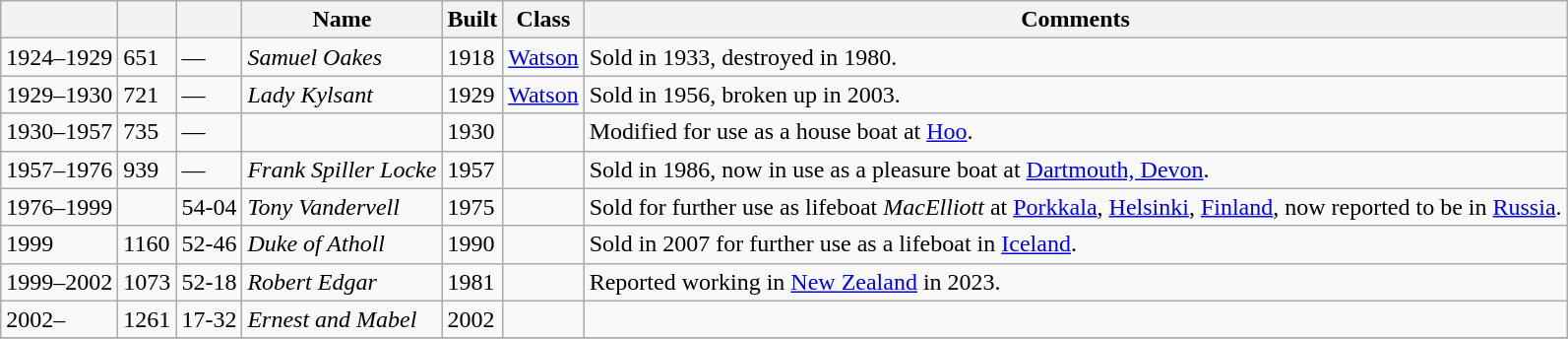<table class="wikitable sortable">
<tr>
<th></th>
<th></th>
<th></th>
<th>Name</th>
<th>Built</th>
<th>Class</th>
<th class=unsortable>Comments</th>
</tr>
<tr>
<td>1924–1929</td>
<td>651</td>
<td>—</td>
<td><em>Samuel Oakes</em></td>
<td>1918</td>
<td><a href='#'>Watson</a></td>
<td>Sold in 1933, destroyed in 1980.</td>
</tr>
<tr>
<td>1929–1930</td>
<td>721</td>
<td>—</td>
<td><em>Lady Kylsant</em></td>
<td>1929</td>
<td><a href='#'>Watson</a></td>
<td>Sold in 1956, broken up in 2003.</td>
</tr>
<tr>
<td>1930–1957</td>
<td>735</td>
<td>—</td>
<td></td>
<td>1930</td>
<td></td>
<td>Modified for use as a house boat at <a href='#'>Hoo</a>.</td>
</tr>
<tr>
<td>1957–1976</td>
<td>939</td>
<td>—</td>
<td><em>Frank Spiller Locke</em></td>
<td>1957</td>
<td></td>
<td>Sold in 1986, now in use as a pleasure boat at <a href='#'>Dartmouth, Devon</a>.</td>
</tr>
<tr>
<td>1976–1999</td>
<td></td>
<td>54-04</td>
<td><em>Tony Vandervell</em></td>
<td>1975</td>
<td></td>
<td>Sold for further use as lifeboat <em>MacElliott</em> at <a href='#'>Porkkala</a>, <a href='#'>Helsinki</a>, <a href='#'>Finland</a>, now reported to be in <a href='#'>Russia</a>.</td>
</tr>
<tr>
<td>1999</td>
<td>1160</td>
<td>52-46</td>
<td><em>Duke of Atholl</em></td>
<td>1990</td>
<td></td>
<td>Sold in 2007 for further use as a lifeboat in <a href='#'>Iceland</a>.</td>
</tr>
<tr>
<td>1999–2002</td>
<td>1073</td>
<td>52-18</td>
<td><em>Robert Edgar</em></td>
<td>1981</td>
<td></td>
<td>Reported working in <a href='#'>New Zealand</a> in 2023.</td>
</tr>
<tr>
<td>2002–</td>
<td>1261</td>
<td>17-32</td>
<td><em>Ernest and Mabel</em></td>
<td>2002</td>
<td></td>
<td></td>
</tr>
<tr>
</tr>
</table>
